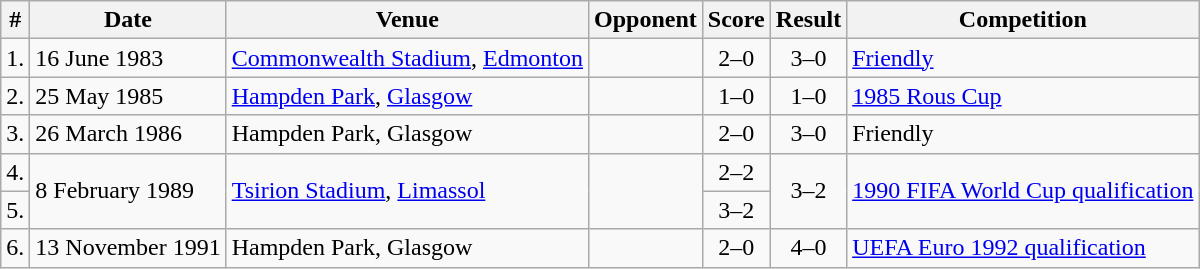<table class="wikitable">
<tr>
<th>#</th>
<th>Date</th>
<th>Venue</th>
<th>Opponent</th>
<th>Score</th>
<th>Result</th>
<th>Competition</th>
</tr>
<tr>
<td>1.</td>
<td>16 June 1983</td>
<td><a href='#'>Commonwealth Stadium</a>, <a href='#'>Edmonton</a></td>
<td></td>
<td align=center>2–0</td>
<td align=center>3–0</td>
<td><a href='#'>Friendly</a></td>
</tr>
<tr>
<td>2.</td>
<td>25 May 1985</td>
<td><a href='#'>Hampden Park</a>, <a href='#'>Glasgow</a></td>
<td></td>
<td align=center>1–0</td>
<td align=center>1–0</td>
<td><a href='#'>1985 Rous Cup</a></td>
</tr>
<tr>
<td>3.</td>
<td>26 March 1986</td>
<td>Hampden Park, Glasgow</td>
<td></td>
<td align=center>2–0</td>
<td align=center>3–0</td>
<td>Friendly</td>
</tr>
<tr>
<td>4.</td>
<td rowspan="2">8 February 1989</td>
<td rowspan="2"><a href='#'>Tsirion Stadium</a>, <a href='#'>Limassol</a></td>
<td rowspan="2"></td>
<td align=center>2–2</td>
<td align=center rowspan="2">3–2</td>
<td rowspan="2"><a href='#'>1990 FIFA World Cup qualification</a></td>
</tr>
<tr>
<td>5.</td>
<td align=center>3–2</td>
</tr>
<tr>
<td>6.</td>
<td>13 November 1991</td>
<td>Hampden Park, Glasgow</td>
<td></td>
<td align=center>2–0</td>
<td align=center>4–0</td>
<td><a href='#'>UEFA Euro 1992 qualification</a></td>
</tr>
</table>
